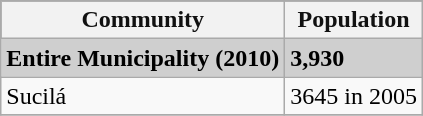<table class="wikitable">
<tr style="background:#111111; color:#111111;">
<th><strong>Community</strong></th>
<th><strong>Population</strong></th>
</tr>
<tr style="background:#CFCFCF;">
<td><strong>Entire Municipality (2010)</strong></td>
<td><strong>3,930</strong></td>
</tr>
<tr>
<td>Sucilá</td>
<td>3645 in 2005</td>
</tr>
<tr>
</tr>
</table>
